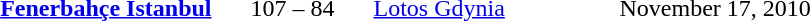<table style="text-align:center">
<tr>
<th width=160></th>
<th width=100></th>
<th width=160></th>
<th width=200></th>
</tr>
<tr>
<td align=right><strong><a href='#'>Fenerbahçe Istanbul</a></strong> </td>
<td>107 – 84</td>
<td align=left> <a href='#'>Lotos Gdynia</a></td>
<td align=left>November 17, 2010 </td>
</tr>
</table>
